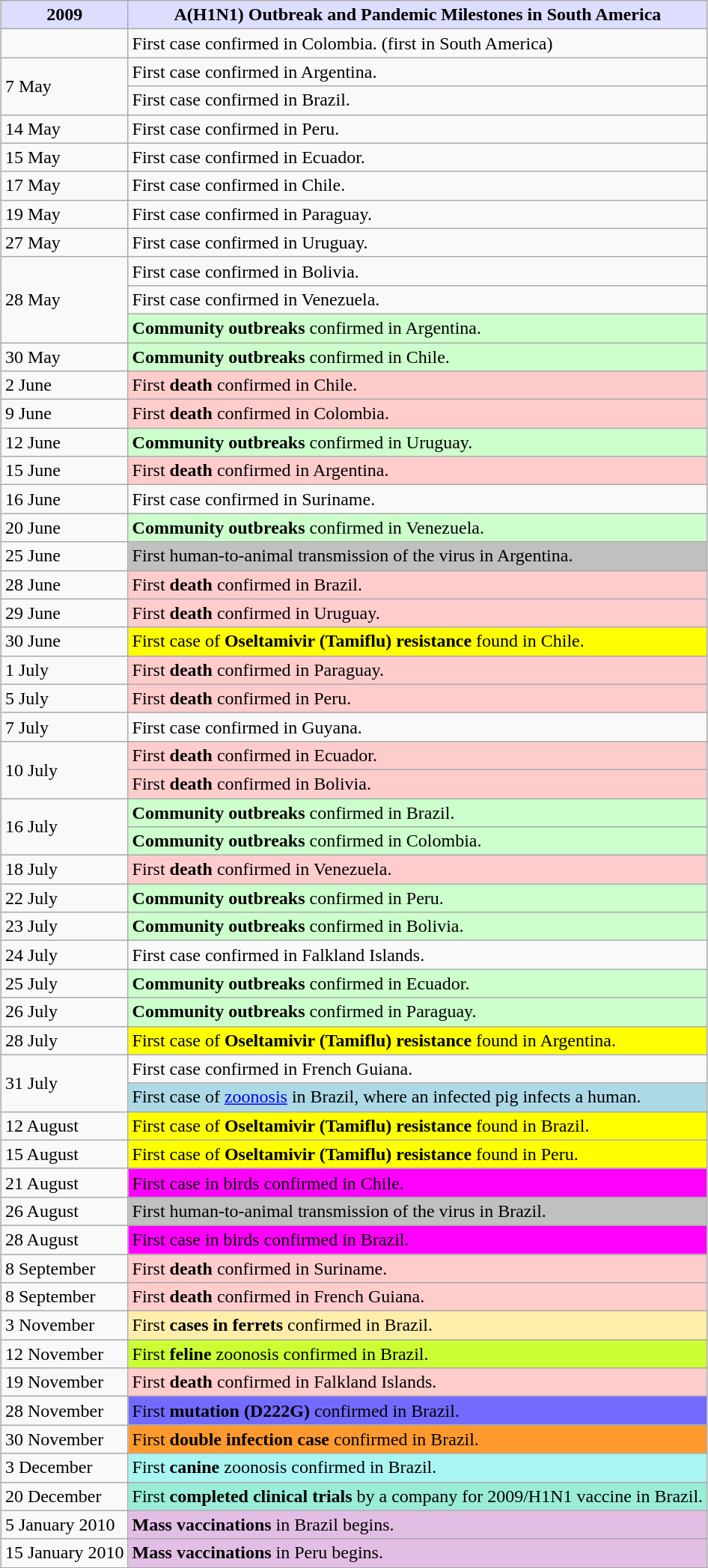<table class="wikitable" style="margin: 1em auto 1em auto">
<tr>
<th style="background:#ddf">2009</th>
<th style="background:#ddf">A(H1N1) Outbreak and Pandemic Milestones in South America</th>
</tr>
<tr>
<td></td>
<td> First case confirmed in Colombia. (first in South America)</td>
</tr>
<tr>
<td rowspan=2>7 May</td>
<td> First case confirmed in Argentina.</td>
</tr>
<tr>
<td> First case confirmed in Brazil.</td>
</tr>
<tr>
<td>14 May</td>
<td> First case confirmed in Peru.</td>
</tr>
<tr>
<td>15 May</td>
<td> First case confirmed in Ecuador.</td>
</tr>
<tr>
<td>17 May</td>
<td> First case confirmed in Chile.</td>
</tr>
<tr>
<td>19 May</td>
<td> First case confirmed in Paraguay.</td>
</tr>
<tr>
<td>27 May</td>
<td> First case confirmed in Uruguay.</td>
</tr>
<tr>
<td rowspan=3>28 May</td>
<td> First case confirmed in Bolivia.</td>
</tr>
<tr>
<td> First case confirmed in Venezuela.</td>
</tr>
<tr>
<td style="background:#ccffcc;"> <strong>Community outbreaks</strong> confirmed in Argentina.</td>
</tr>
<tr>
<td>30 May</td>
<td style="background:#ccffcc;"> <strong>Community outbreaks</strong> confirmed in Chile.</td>
</tr>
<tr>
<td>2 June</td>
<td style="background:#ffcccc;"> First <strong>death</strong> confirmed in Chile.</td>
</tr>
<tr>
<td>9 June</td>
<td style="background:#ffcccc;"> First <strong>death</strong> confirmed in Colombia.</td>
</tr>
<tr>
<td>12 June</td>
<td style="background:#ccffcc;"> <strong>Community outbreaks</strong> confirmed in Uruguay.</td>
</tr>
<tr>
<td>15 June</td>
<td style="background:#ffcccc;"> First <strong>death</strong> confirmed in Argentina.</td>
</tr>
<tr>
<td>16 June</td>
<td> First case confirmed in Suriname.</td>
</tr>
<tr>
<td>20 June</td>
<td style="background:#ccffcc;"> <strong>Community outbreaks</strong> confirmed in Venezuela.</td>
</tr>
<tr>
<td>25 June</td>
<td style="background:#c0c0c0;"> First human-to-animal transmission of the virus in Argentina.</td>
</tr>
<tr>
<td>28 June</td>
<td style="background:#ffcccc;"> First <strong>death</strong> confirmed in Brazil.</td>
</tr>
<tr>
<td>29 June</td>
<td style="background:#ffcccc;"> First <strong>death</strong> confirmed in Uruguay.</td>
</tr>
<tr>
<td>30 June</td>
<td style="background:yellow;"> First case of <strong>Oseltamivir (Tamiflu) resistance</strong> found in Chile.</td>
</tr>
<tr>
<td>1 July</td>
<td style="background:#ffcccc;"> First <strong>death</strong> confirmed in Paraguay.</td>
</tr>
<tr>
<td>5 July</td>
<td style="background:#ffcccc;"> First <strong>death</strong> confirmed in Peru.</td>
</tr>
<tr>
<td>7 July</td>
<td> First case confirmed in Guyana.</td>
</tr>
<tr>
<td rowspan=2>10 July</td>
<td style="background:#ffcccc;"> First <strong>death</strong> confirmed in Ecuador.</td>
</tr>
<tr>
<td style="background:#ffcccc;"> First <strong>death</strong> confirmed in Bolivia.</td>
</tr>
<tr>
<td rowspan=2>16 July</td>
<td style="background:#ccffcc;"> <strong>Community outbreaks</strong> confirmed in Brazil.</td>
</tr>
<tr>
<td style="background:#ccffcc;"> <strong>Community outbreaks</strong> confirmed in Colombia.</td>
</tr>
<tr>
<td>18 July</td>
<td style="background:#ffcccc;"> First <strong>death</strong> confirmed in Venezuela.</td>
</tr>
<tr>
<td>22 July</td>
<td style="background:#ccffcc;"> <strong>Community outbreaks</strong> confirmed in Peru.</td>
</tr>
<tr>
<td>23 July</td>
<td style="background:#ccffcc;"> <strong>Community outbreaks</strong> confirmed in Bolivia.</td>
</tr>
<tr>
<td>24 July</td>
<td> First case confirmed in Falkland Islands.</td>
</tr>
<tr>
<td>25 July</td>
<td style="background:#ccffcc;"> <strong>Community outbreaks</strong> confirmed in Ecuador.</td>
</tr>
<tr>
<td>26 July</td>
<td style="background:#ccffcc;"> <strong>Community outbreaks</strong> confirmed in Paraguay.</td>
</tr>
<tr>
<td>28 July</td>
<td style="background:yellow;"> First case of <strong>Oseltamivir (Tamiflu) resistance</strong> found in Argentina.</td>
</tr>
<tr>
<td rowspan=2>31 July</td>
<td> First case confirmed in French Guiana.</td>
</tr>
<tr>
<td style="background:lightblue;"> First case of <a href='#'>zoonosis</a> in Brazil, where an infected pig infects a human.</td>
</tr>
<tr>
<td>12 August</td>
<td style="background:yellow;"> First case of <strong>Oseltamivir (Tamiflu) resistance</strong> found in Brazil.</td>
</tr>
<tr>
<td>15 August</td>
<td style="background:yellow;"> First case of <strong>Oseltamivir (Tamiflu) resistance</strong> found in Peru.</td>
</tr>
<tr>
<td>21 August</td>
<td style="background:magenta;"> First case in birds confirmed in Chile.</td>
</tr>
<tr>
<td>26 August</td>
<td style="background:#c0c0c0;"> First human-to-animal transmission of the virus in Brazil.</td>
</tr>
<tr>
<td>28 August</td>
<td style="background:magenta;"> First case in birds confirmed in Brazil.</td>
</tr>
<tr>
<td>8 September</td>
<td style="background:#ffcccc;"> First <strong>death</strong> confirmed in Suriname.</td>
</tr>
<tr>
<td>8 September</td>
<td style="background:#ffcccc;"> First <strong>death</strong> confirmed in French Guiana.</td>
</tr>
<tr>
<td>3 November</td>
<td style="background:#ffeeaa;"> First <strong>cases in ferrets</strong> confirmed in Brazil.</td>
</tr>
<tr>
<td>12 November</td>
<td style="background:#CCFF33"> First <strong>feline</strong> zoonosis confirmed in Brazil.</td>
</tr>
<tr>
<td>19 November</td>
<td style="background:#ffcccc;"> First <strong>death</strong> confirmed in Falkland Islands.</td>
</tr>
<tr>
<td>28 November</td>
<td style="background:#736AFF"> First <strong>mutation (D222G)</strong> confirmed in Brazil.</td>
</tr>
<tr>
<td>30 November</td>
<td style="background:#FE9A2E"> First <strong>double infection case</strong> confirmed in Brazil.</td>
</tr>
<tr>
<td>3 December</td>
<td style="background:#A9F5F2"> First <strong>canine</strong> zoonosis confirmed in Brazil.</td>
</tr>
<tr>
<td>20 December</td>
<td style="background:#99ecd7;"> First <strong>completed clinical trials</strong> by a company for 2009/H1N1 vaccine in Brazil.</td>
</tr>
<tr>
<td>5 January 2010</td>
<td style="background:#e2bee5;"> <strong>Mass vaccinations</strong> in Brazil begins.</td>
</tr>
<tr>
<td>15 January 2010</td>
<td style="background:#e2bee5;"> <strong>Mass vaccinations</strong> in Peru begins.</td>
</tr>
<tr>
</tr>
</table>
